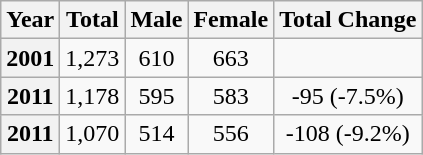<table class=wikitable style="text-align: center;">
<tr>
<th scope=col>Year</th>
<th scope=col>Total</th>
<th scope=col>Male</th>
<th scope=col>Female</th>
<th scope=col>Total Change</th>
</tr>
<tr>
<th scope=row>2001</th>
<td>1,273</td>
<td>610</td>
<td>663</td>
<td></td>
</tr>
<tr>
<th scope=row>2011</th>
<td>1,178</td>
<td>595</td>
<td>583</td>
<td>-95 (-7.5%)</td>
</tr>
<tr>
<th scope=row>2011</th>
<td>1,070</td>
<td>514</td>
<td>556</td>
<td>-108 (-9.2%)</td>
</tr>
</table>
